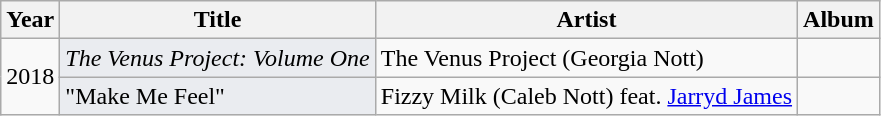<table class="wikitable plainrowheaders">
<tr>
<th>Year</th>
<th>Title</th>
<th>Artist</th>
<th>Album</th>
</tr>
<tr>
<td rowspan="2">2018</td>
<td style="background:#EAECF0";><em>The Venus Project: Volume One</em></td>
<td>The Venus Project (Georgia Nott)</td>
<td></td>
</tr>
<tr>
<td style="background:#EAECF0";>"Make Me Feel"</td>
<td>Fizzy Milk (Caleb Nott) feat. <a href='#'>Jarryd James</a></td>
<td></td>
</tr>
</table>
